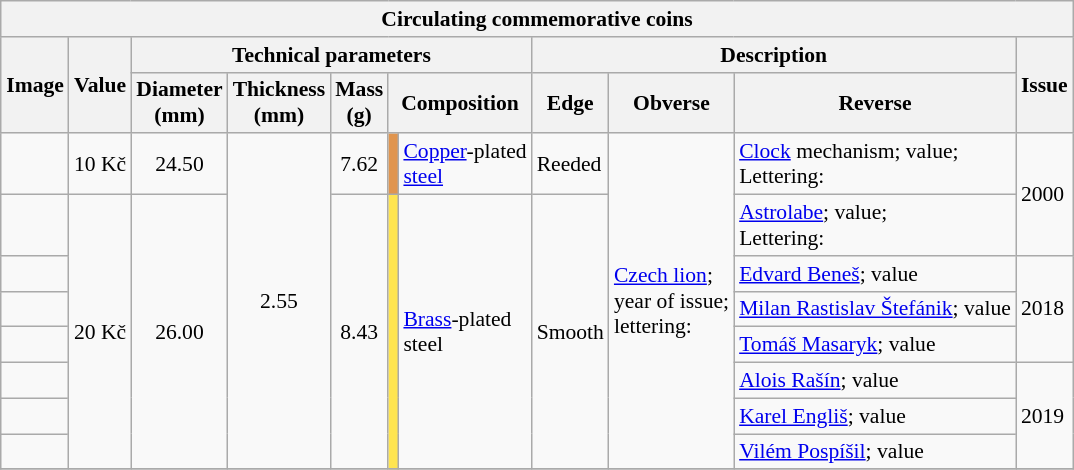<table class="wikitable" style="margin:auto; font-size:90%; border-width:1px;">
<tr>
<th colspan=11>Circulating commemorative coins</th>
</tr>
<tr>
<th rowspan=2>Image</th>
<th rowspan=2>Value</th>
<th colspan=5>Technical parameters</th>
<th colspan=3>Description</th>
<th rowspan=2>Issue</th>
</tr>
<tr>
<th>Diameter<br>(mm)</th>
<th>Thickness<br>(mm)</th>
<th>Mass<br>(g)</th>
<th colspan=2>Composition</th>
<th>Edge</th>
<th>Obverse</th>
<th>Reverse</th>
</tr>
<tr>
<td align=center></td>
<td>10 Kč</td>
<td align=center>24.50</td>
<td rowspan=8 align=center>2.55</td>
<td align=center>7.62</td>
<td style="background-color:#e0954f;"></td>
<td><a href='#'>Copper</a>-plated<br><a href='#'>steel</a></td>
<td>Reeded</td>
<td rowspan=8><a href='#'>Czech lion</a>;<br>year of issue;<br>lettering:<br><em></em></td>
<td><a href='#'>Clock</a> mechanism; value;<br>Lettering: </td>
<td rowspan=2>2000</td>
</tr>
<tr>
<td align=center></td>
<td rowspan=7>20 Kč</td>
<td rowspan=7 align=center>26.00<br></td>
<td rowspan=7 align=center>8.43</td>
<td rowspan=7 style="background-color:#ffe550;"></td>
<td rowspan=7><a href='#'>Brass</a>-plated<br>steel</td>
<td rowspan=7>Smooth</td>
<td><a href='#'>Astrolabe</a>; value;<br>Lettering: </td>
</tr>
<tr>
<td align=center></td>
<td><a href='#'>Edvard Beneš</a>; value</td>
<td rowspan=3>2018<br></td>
</tr>
<tr>
<td align=center></td>
<td><a href='#'>Milan Rastislav Štefánik</a>; value</td>
</tr>
<tr>
<td align=center></td>
<td><a href='#'>Tomáš Masaryk</a>; value</td>
</tr>
<tr>
<td align=center></td>
<td><a href='#'>Alois Rašín</a>; value</td>
<td rowspan=3>2019<br></td>
</tr>
<tr>
<td align=center></td>
<td><a href='#'>Karel Engliš</a>; value</td>
</tr>
<tr>
<td align=center></td>
<td><a href='#'>Vilém Pospíšil</a>; value</td>
</tr>
<tr>
</tr>
</table>
